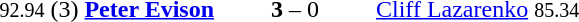<table style="text-align:center">
<tr>
<th width=223></th>
<th width=100></th>
<th width=223></th>
</tr>
<tr>
<td align=right><small>92.94</small> (3) <strong><a href='#'>Peter Evison</a></strong> </td>
<td><strong>3</strong> – 0</td>
<td align=left> <a href='#'>Cliff Lazarenko</a> <small>85.34</small></td>
</tr>
</table>
